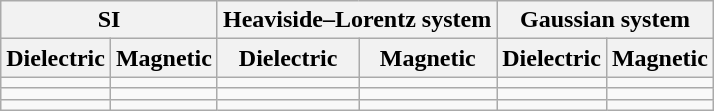<table class="wikitable">
<tr>
<th scope="col" colspan=2>SI</th>
<th scope="col" colspan=2>Heaviside–Lorentz system</th>
<th scope="col" colspan=2>Gaussian system</th>
</tr>
<tr>
<th scope="col">Dielectric</th>
<th scope="col">Magnetic</th>
<th scope="col">Dielectric</th>
<th scope="col">Magnetic</th>
<th scope="col">Dielectric</th>
<th scope="col">Magnetic</th>
</tr>
<tr>
<td></td>
<td></td>
<td></td>
<td></td>
<td></td>
<td></td>
</tr>
<tr>
<td></td>
<td></td>
<td></td>
<td></td>
<td></td>
<td></td>
</tr>
<tr>
<td></td>
<td></td>
<td></td>
<td></td>
<td></td>
<td></td>
</tr>
</table>
